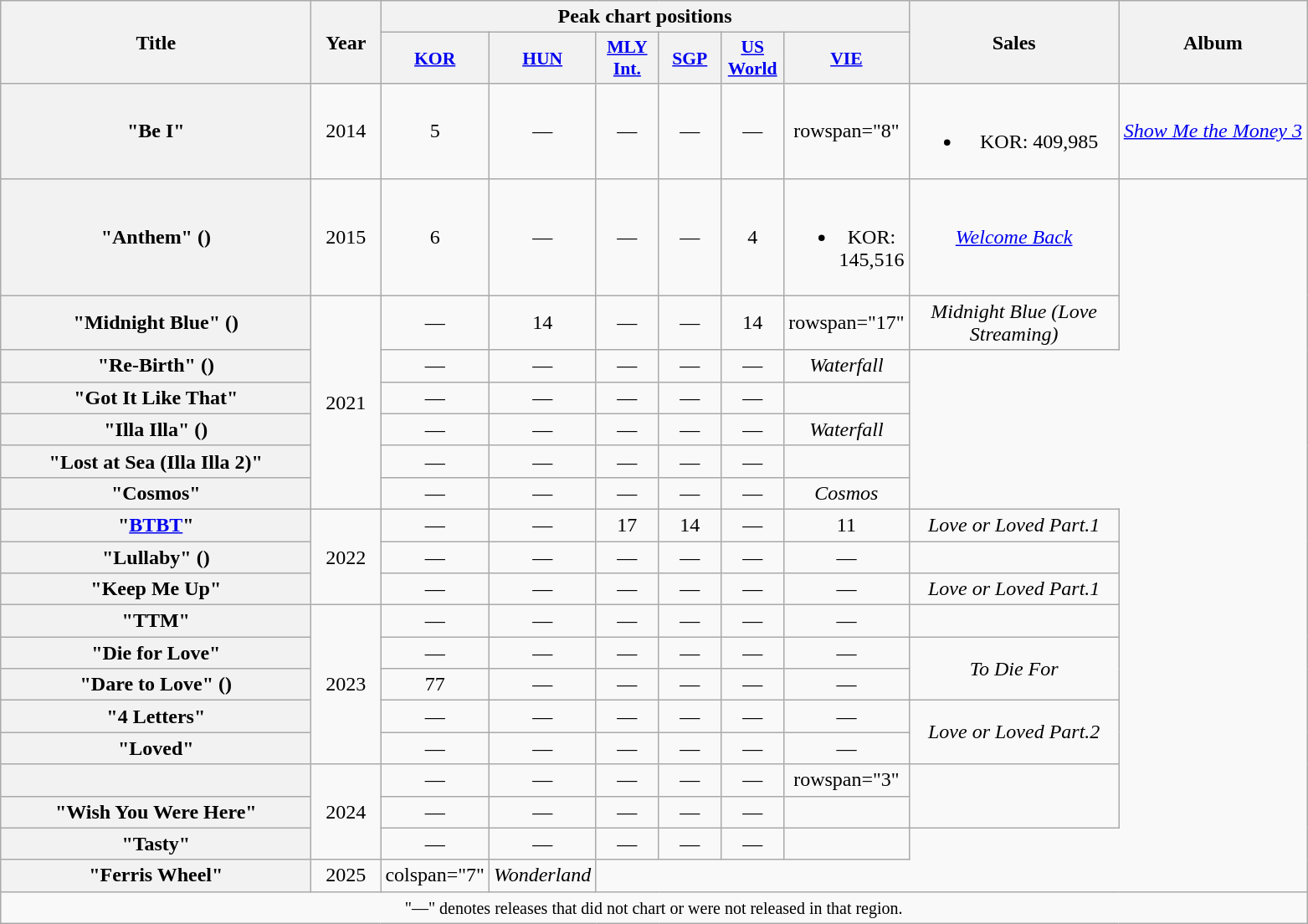<table class="wikitable plainrowheaders" style="text-align:center;">
<tr>
<th scope="col" rowspan="2" style="width:15em;">Title</th>
<th scope="col" rowspan="2" style="width:3em;">Year</th>
<th scope="col" colspan="6">Peak chart positions</th>
<th scope="col" rowspan="2" style="width:10em;">Sales</th>
<th scope="col" rowspan="2" style="width:18m;">Album</th>
</tr>
<tr>
<th scope="col" style="width:3em;font-size:90%"><a href='#'>KOR</a><br></th>
<th scope="col" style="width:3em;font-size:90%"><a href='#'>HUN</a><br></th>
<th scope="col" style="width:3em;font-size:90%"><a href='#'>MLY<br>Int.</a><br></th>
<th scope="col" style="width:3em;font-size:90%"><a href='#'>SGP</a><br></th>
<th scope="col" style="width:3em;font-size:90%"><a href='#'>US<br>World</a><br></th>
<th scope="col" style="width:3em;font-size:90%"><a href='#'>VIE</a><br></th>
</tr>
<tr>
<th scope="row">"Be I"</th>
<td>2014</td>
<td>5</td>
<td>—</td>
<td>—</td>
<td>—</td>
<td>—</td>
<td>rowspan="8" </td>
<td><br><ul><li>KOR: 409,985</li></ul></td>
<td><em><a href='#'>Show Me the Money 3</a></em></td>
</tr>
<tr>
<th scope="row">"Anthem" () <br></th>
<td>2015</td>
<td>6</td>
<td>—</td>
<td>—</td>
<td>—</td>
<td>4</td>
<td><br><ul><li>KOR: 145,516</li></ul></td>
<td><em><a href='#'>Welcome Back</a></em></td>
</tr>
<tr>
<th scope="row">"Midnight Blue" ()</th>
<td rowspan="6">2021</td>
<td>—</td>
<td>14</td>
<td>—</td>
<td>—</td>
<td>14</td>
<td>rowspan="17" </td>
<td><em>Midnight Blue (Love Streaming)</em></td>
</tr>
<tr>
<th scope="row">"Re-Birth" ()</th>
<td>—</td>
<td>—</td>
<td>—</td>
<td>—</td>
<td>—</td>
<td><em>Waterfall</em></td>
</tr>
<tr>
<th scope="row">"Got It Like That" <br></th>
<td>—</td>
<td>—</td>
<td>—</td>
<td>—</td>
<td>—</td>
<td></td>
</tr>
<tr>
<th scope="row">"Illa Illa" ()</th>
<td>—</td>
<td>—</td>
<td>—</td>
<td>—</td>
<td>—</td>
<td><em>Waterfall</em></td>
</tr>
<tr>
<th scope="row">"Lost at Sea (Illa Illa 2)" <br></th>
<td>—</td>
<td>—</td>
<td>—</td>
<td>—</td>
<td>—</td>
<td></td>
</tr>
<tr>
<th scope="row">"Cosmos"</th>
<td>—</td>
<td>—</td>
<td>—</td>
<td>—</td>
<td>—</td>
<td><em>Cosmos</em></td>
</tr>
<tr>
<th scope="row">"<a href='#'>BTBT</a>" <br></th>
<td rowspan="3">2022</td>
<td>—</td>
<td>—</td>
<td>17</td>
<td>14</td>
<td>—</td>
<td>11</td>
<td><em>Love or Loved Part.1</em></td>
</tr>
<tr>
<th scope="row">"Lullaby" () <br></th>
<td>—</td>
<td>—</td>
<td>—</td>
<td>—</td>
<td>—</td>
<td>—</td>
<td></td>
</tr>
<tr>
<th scope="row">"Keep Me Up"</th>
<td>—</td>
<td>—</td>
<td>—</td>
<td>—</td>
<td>—</td>
<td>—</td>
<td><em>Love or Loved Part.1</em></td>
</tr>
<tr>
<th scope="row">"TTM" <br></th>
<td rowspan="5">2023</td>
<td>—</td>
<td>—</td>
<td>—</td>
<td>—</td>
<td>—</td>
<td>—</td>
<td></td>
</tr>
<tr>
<th scope="row">"Die for Love" <br></th>
<td>—</td>
<td>—</td>
<td>—</td>
<td>—</td>
<td>—</td>
<td>—</td>
<td rowspan="2"><em>To Die For</em></td>
</tr>
<tr>
<th scope="row">"Dare to Love" ()<br></th>
<td>77</td>
<td>—</td>
<td>—</td>
<td>—</td>
<td>—</td>
<td>—</td>
</tr>
<tr>
<th scope="row">"4 Letters" <br></th>
<td>—</td>
<td>—</td>
<td>—</td>
<td>—</td>
<td>—</td>
<td>—</td>
<td rowspan="2"><em>Love or Loved Part.2</em></td>
</tr>
<tr>
<th scope="row">"Loved"</th>
<td>—</td>
<td>—</td>
<td>—</td>
<td>—</td>
<td>—</td>
<td>—</td>
</tr>
<tr>
<th scope="row"></th>
<td rowspan="3">2024</td>
<td>—</td>
<td>—</td>
<td>—</td>
<td>—</td>
<td>—</td>
<td>rowspan="3" </td>
<td rowspan="2"></td>
</tr>
<tr>
<th scope="row">"Wish You Were Here"</th>
<td>—</td>
<td>—</td>
<td>—</td>
<td>—</td>
<td>—</td>
</tr>
<tr>
<th scope="row">"Tasty"</th>
<td>—</td>
<td>—</td>
<td>—</td>
<td>—</td>
<td>—</td>
<td></td>
</tr>
<tr>
<th scope="row">"Ferris Wheel"<br></th>
<td>2025</td>
<td>colspan="7" </td>
<td><em>Wonderland</em></td>
</tr>
<tr>
<td colspan="10"><small>"—" denotes releases that did not chart or were not released in that region.</small></td>
</tr>
</table>
